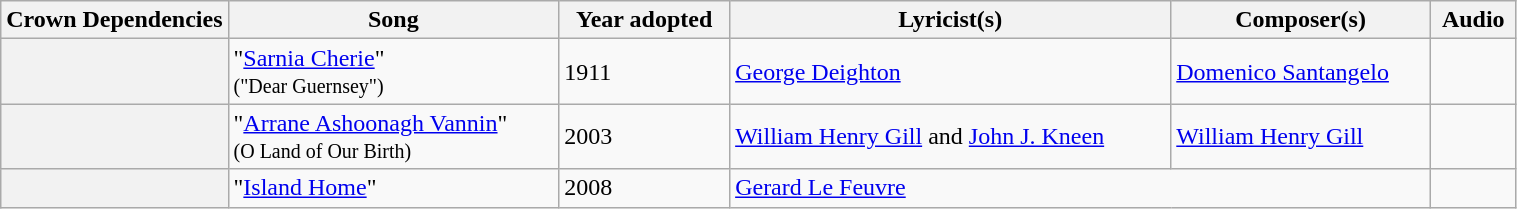<table class="wikitable sortable plainrowheaders">
<tr>
<th scope="col" style="width:15%;">Crown Dependencies</th>
<th scope="col">Song</th>
<th scope="col">Year adopted</th>
<th scope="col">Lyricist(s)</th>
<th scope="col">Composer(s)</th>
<th scope="col">Audio</th>
</tr>
<tr>
<th scope="row"></th>
<td>"<a href='#'>Sarnia Cherie</a>"<br><small>("Dear Guernsey")</small></td>
<td>1911</td>
<td><a href='#'>George Deighton</a></td>
<td><a href='#'>Domenico Santangelo</a></td>
<td></td>
</tr>
<tr>
<th scope="row"></th>
<td>"<a href='#'>Arrane Ashoonagh Vannin</a>"<br><small>(O Land of Our Birth)</small></td>
<td>2003</td>
<td><a href='#'>William Henry Gill</a> and <a href='#'>John J. Kneen</a></td>
<td><a href='#'>William Henry Gill</a></td>
<td></td>
</tr>
<tr>
<th scope="row"></th>
<td>"<a href='#'>Island Home</a>"</td>
<td>2008</td>
<td colspan="2"><a href='#'>Gerard Le Feuvre</a></td>
<td></td>
</tr>
</table>
